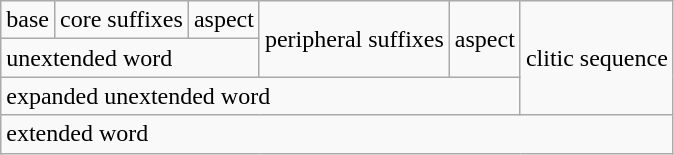<table class="wikitable">
<tr>
<td>base</td>
<td>core suffixes</td>
<td>aspect</td>
<td rowspan="2">peripheral suffixes</td>
<td rowspan="2">aspect</td>
<td rowspan="3">clitic sequence</td>
</tr>
<tr>
<td colspan="3">unextended word</td>
</tr>
<tr>
<td colspan="5">expanded unextended word</td>
</tr>
<tr>
<td colspan="6">extended word</td>
</tr>
</table>
